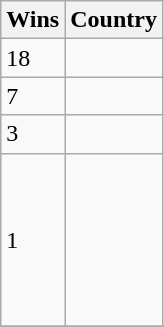<table class="wikitable">
<tr>
<th>Wins</th>
<th>Country</th>
</tr>
<tr>
<td>18</td>
<td></td>
</tr>
<tr>
<td>7</td>
<td></td>
</tr>
<tr>
<td>3</td>
<td></td>
</tr>
<tr>
<td>1</td>
<td><br><br><br><br><br><br></td>
</tr>
<tr>
</tr>
</table>
